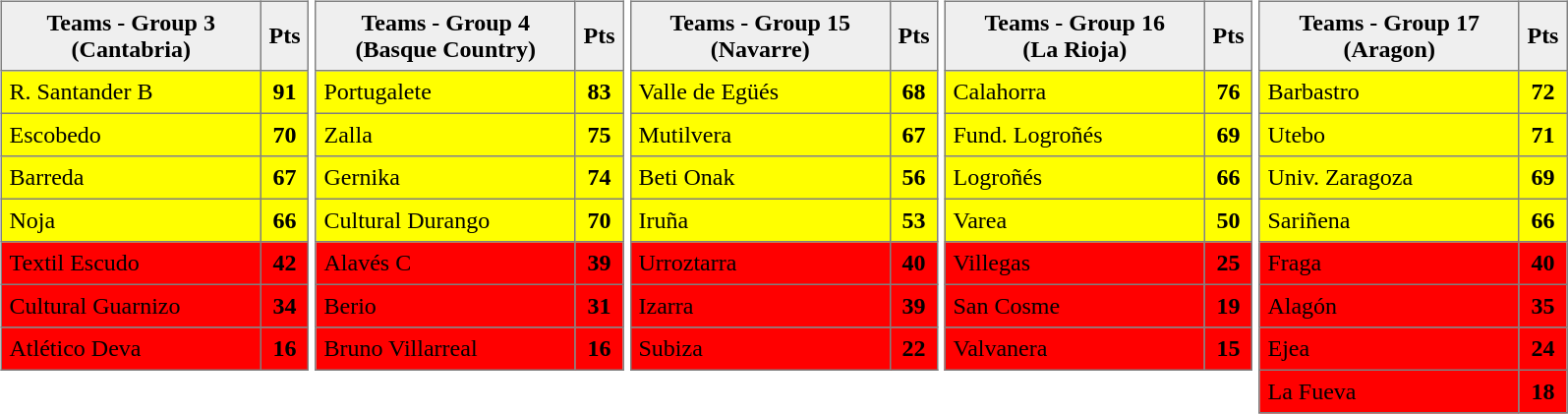<table>
<tr style="vertical-align: top;">
<td><br><table style=border-collapse:collapse border=1 cellspacing=0 cellpadding=5>
<tr align=center bgcolor=#efefef>
<th width=165>Teams - Group 3<br>(Cantabria)</th>
<th width=20>Pts</th>
</tr>
<tr align=center style="background:#FFFF00;">
<td style="text-align:left;">R. Santander B</td>
<td><strong>91</strong></td>
</tr>
<tr align=center style="background:#FFFF00;">
<td style="text-align:left;">Escobedo</td>
<td><strong>70</strong></td>
</tr>
<tr align=center style="background:#FFFF00;">
<td style="text-align:left;">Barreda</td>
<td><strong>67</strong></td>
</tr>
<tr align=center style="background:#FFFF00;">
<td style="text-align:left;">Noja</td>
<td><strong>66</strong></td>
</tr>
<tr align=center style="background:#FF0000;">
<td style="text-align:left;">Textil Escudo</td>
<td><strong>42</strong></td>
</tr>
<tr align=center style="background:#FF0000;">
<td style="text-align:left;">Cultural Guarnizo</td>
<td><strong>34</strong></td>
</tr>
<tr align=center style="background:#FF0000;">
<td style="text-align:left;">Atlético Deva</td>
<td><strong>16</strong></td>
</tr>
</table>
</td>
<td><br><table style=border-collapse:collapse border=1 cellspacing=0 cellpadding=5>
<tr align=center bgcolor=#efefef>
<th width=165>Teams - Group 4<br>(Basque Country)</th>
<th width=20>Pts</th>
</tr>
<tr align=center style="background:#FFFF00;">
<td style="text-align:left;">Portugalete</td>
<td><strong>83</strong></td>
</tr>
<tr align=center style="background:#FFFF00;">
<td style="text-align:left;">Zalla</td>
<td><strong>75</strong></td>
</tr>
<tr align=center style="background:#FFFF00;">
<td style="text-align:left;">Gernika</td>
<td><strong>74</strong></td>
</tr>
<tr align=center style="background:#FFFF00;">
<td style="text-align:left;">Cultural Durango</td>
<td><strong>70</strong></td>
</tr>
<tr align=center style="background:#FF0000;">
<td style="text-align:left;">Alavés C</td>
<td><strong>39</strong></td>
</tr>
<tr align=center style="background:#FF0000;">
<td style="text-align:left;">Berio</td>
<td><strong>31</strong></td>
</tr>
<tr align=center style="background:#FF0000;">
<td style="text-align:left;">Bruno Villarreal</td>
<td><strong>16</strong></td>
</tr>
</table>
</td>
<td><br><table style=border-collapse:collapse border=1 cellspacing=0 cellpadding=5>
<tr align=center bgcolor=#efefef>
<th width=165>Teams - Group 15<br>(Navarre)</th>
<th width=20>Pts</th>
</tr>
<tr align=center style="background:#FFFF00;">
<td style="text-align:left;">Valle de Egüés</td>
<td><strong>68</strong></td>
</tr>
<tr align=center style="background:#FFFF00;">
<td style="text-align:left;">Mutilvera</td>
<td><strong>67</strong></td>
</tr>
<tr align=center style="background:#FFFF00;">
<td style="text-align:left;">Beti Onak</td>
<td><strong>56</strong></td>
</tr>
<tr align=center style="background:#FFFF00;">
<td style="text-align:left;">Iruña</td>
<td><strong>53</strong></td>
</tr>
<tr align=center style="background:#FF0000;">
<td style="text-align:left;">Urroztarra</td>
<td><strong>40</strong></td>
</tr>
<tr align=center style="background:#FF0000;">
<td style="text-align:left;">Izarra</td>
<td><strong>39</strong></td>
</tr>
<tr align=center style="background:#FF0000;">
<td style="text-align:left;">Subiza</td>
<td><strong>22</strong></td>
</tr>
</table>
</td>
<td><br><table style=border-collapse:collapse border=1 cellspacing=0 cellpadding=5>
<tr align=center bgcolor=#efefef>
<th width=165>Teams - Group 16<br>(La Rioja)</th>
<th width=20>Pts</th>
</tr>
<tr align=center style="background:#FFFF00;">
<td style="text-align:left;">Calahorra</td>
<td><strong>76</strong></td>
</tr>
<tr align=center style="background:#FFFF00;">
<td style="text-align:left;">Fund. Logroñés</td>
<td><strong>69</strong></td>
</tr>
<tr align=center style="background:#FFFF00;">
<td style="text-align:left;">Logroñés</td>
<td><strong>66</strong></td>
</tr>
<tr align=center style="background:#FFFF00;">
<td style="text-align:left;">Varea</td>
<td><strong>50</strong></td>
</tr>
<tr align=center style="background:#FF0000;">
<td style="text-align:left;">Villegas</td>
<td><strong>25</strong></td>
</tr>
<tr align=center style="background:#FF0000;">
<td style="text-align:left;">San Cosme</td>
<td><strong>19</strong></td>
</tr>
<tr align=center style="background:#FF0000;">
<td style="text-align:left;">Valvanera</td>
<td><strong>15</strong></td>
</tr>
</table>
</td>
<td><br><table style=border-collapse:collapse border=1 cellspacing=0 cellpadding=5>
<tr align=center bgcolor=#efefef>
<th width=165>Teams - Group 17<br>(Aragon)</th>
<th width=20>Pts</th>
</tr>
<tr align=center style="background:#FFFF00;">
<td style="text-align:left;">Barbastro</td>
<td><strong>72</strong></td>
</tr>
<tr align=center style="background:#FFFF00;">
<td style="text-align:left;">Utebo</td>
<td><strong>71</strong></td>
</tr>
<tr align=center style="background:#FFFF00;">
<td style="text-align:left;">Univ. Zaragoza</td>
<td><strong>69</strong></td>
</tr>
<tr align=center style="background:#FFFF00;">
<td style="text-align:left;">Sariñena</td>
<td><strong>66</strong></td>
</tr>
<tr align=center style="background:#FF0000;">
<td style="text-align:left;">Fraga</td>
<td><strong>40</strong></td>
</tr>
<tr align=center style="background:#FF0000;">
<td style="text-align:left;">Alagón</td>
<td><strong>35</strong></td>
</tr>
<tr align=center style="background:#FF0000;">
<td style="text-align:left;">Ejea</td>
<td><strong>24</strong></td>
</tr>
<tr align=center style="background:#FF0000;">
<td style="text-align:left;">La Fueva</td>
<td><strong>18</strong></td>
</tr>
</table>
</td>
</tr>
</table>
